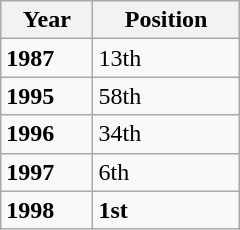<table class="wikitable" style="width: 10em;">
<tr>
<th>Year</th>
<th>Position</th>
</tr>
<tr>
<td><strong>1987</strong></td>
<td>13th</td>
</tr>
<tr>
<td><strong>1995</strong></td>
<td>58th</td>
</tr>
<tr>
<td><strong>1996</strong></td>
<td>34th</td>
</tr>
<tr>
<td><strong>1997</strong></td>
<td>6th</td>
</tr>
<tr>
<td><strong>1998</strong></td>
<td><strong>1st</strong></td>
</tr>
</table>
